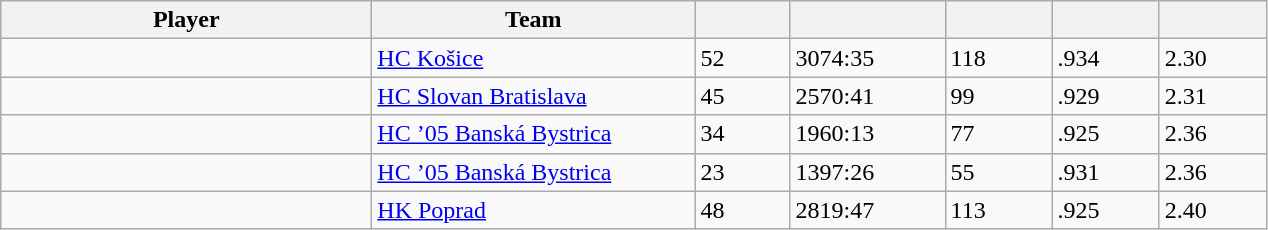<table class="wikitable sortable">
<tr>
<th style="width: 15em;">Player</th>
<th style="width: 13em;">Team</th>
<th style="width: 3.5em;"></th>
<th style="width: 6em;"></th>
<th style="width: 4em;"></th>
<th style="width: 4em;"></th>
<th style="width: 4em;"></th>
</tr>
<tr>
<td> </td>
<td><a href='#'>HC Košice</a></td>
<td>52</td>
<td>3074:35</td>
<td>118</td>
<td>.934</td>
<td>2.30</td>
</tr>
<tr>
<td> </td>
<td><a href='#'>HC Slovan Bratislava</a></td>
<td>45</td>
<td>2570:41</td>
<td>99</td>
<td>.929</td>
<td>2.31</td>
</tr>
<tr>
<td> </td>
<td><a href='#'>HC ’05 Banská Bystrica</a></td>
<td>34</td>
<td>1960:13</td>
<td>77</td>
<td>.925</td>
<td>2.36</td>
</tr>
<tr>
<td> </td>
<td><a href='#'>HC ’05 Banská Bystrica</a></td>
<td>23</td>
<td>1397:26</td>
<td>55</td>
<td>.931</td>
<td>2.36</td>
</tr>
<tr>
<td> </td>
<td><a href='#'>HK Poprad</a></td>
<td>48</td>
<td>2819:47</td>
<td>113</td>
<td>.925</td>
<td>2.40</td>
</tr>
</table>
